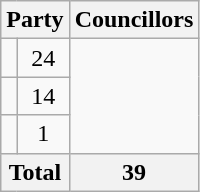<table class="wikitable">
<tr>
<th colspan=2>Party</th>
<th>Councillors</th>
</tr>
<tr>
<td></td>
<td align=center>24</td>
</tr>
<tr>
<td></td>
<td align=center>14</td>
</tr>
<tr>
<td></td>
<td align=center>1</td>
</tr>
<tr>
<th colspan=2>Total</th>
<th>39</th>
</tr>
</table>
